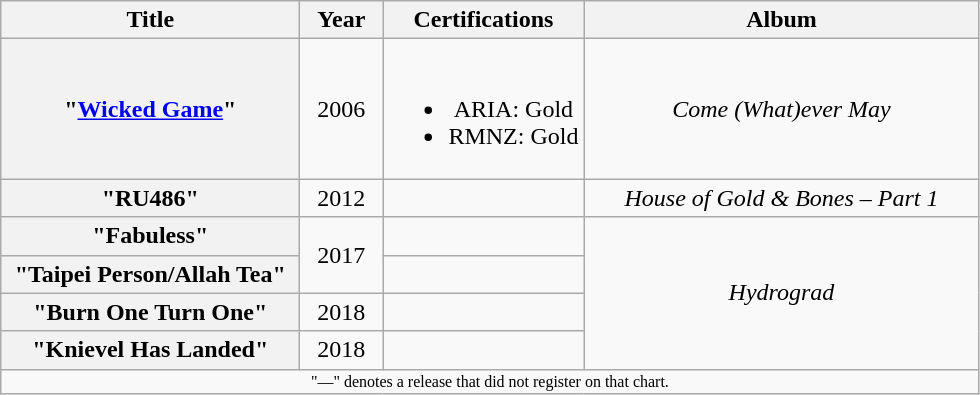<table class="wikitable plainrowheaders" style="text-align:center;">
<tr>
<th scope="col" style="width:12em;">Title</th>
<th scope="col" style="width:3em;">Year</th>
<th>Certifications</th>
<th scope="col" style="width:16em;">Album</th>
</tr>
<tr>
<th scope="row">"<a href='#'>Wicked Game</a>"</th>
<td>2006</td>
<td><br><ul><li>ARIA: Gold</li><li>RMNZ: Gold</li></ul></td>
<td><em>Come (What)ever May</em></td>
</tr>
<tr>
<th scope="row">"RU486"</th>
<td>2012</td>
<td></td>
<td><em>House of Gold & Bones – Part 1</em></td>
</tr>
<tr>
<th scope="row">"Fabuless"</th>
<td rowspan="2">2017</td>
<td></td>
<td rowspan="4"><em>Hydrograd</em></td>
</tr>
<tr>
<th scope="row">"Taipei Person/Allah Tea"</th>
<td></td>
</tr>
<tr>
<th scope="row">"Burn One Turn One"</th>
<td>2018</td>
<td></td>
</tr>
<tr>
<th scope="row">"Knievel Has Landed"</th>
<td rospawn="2">2018</td>
<td></td>
</tr>
<tr>
<td colspan="8" align="center" style="font-size: 8pt">"—" denotes a release that did not register on that chart.</td>
</tr>
</table>
